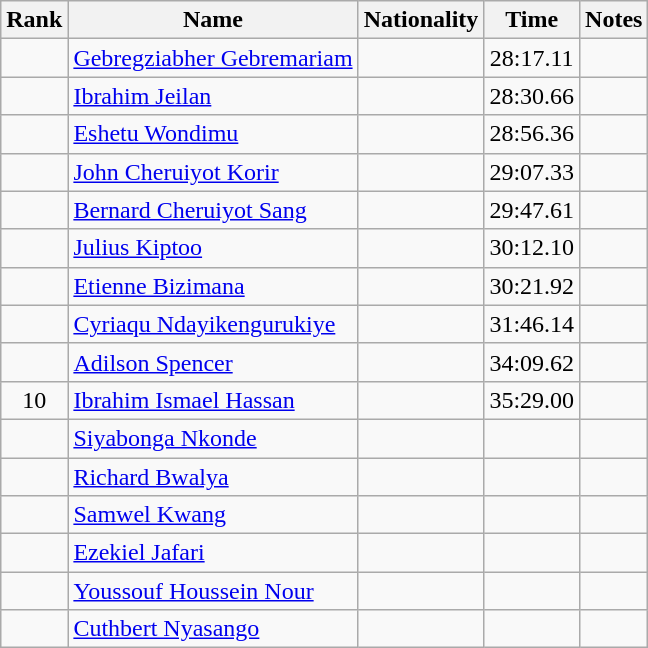<table class="wikitable sortable" style="text-align:center">
<tr>
<th>Rank</th>
<th>Name</th>
<th>Nationality</th>
<th>Time</th>
<th>Notes</th>
</tr>
<tr>
<td></td>
<td align=left><a href='#'>Gebregziabher Gebremariam</a></td>
<td align=left></td>
<td>28:17.11</td>
<td></td>
</tr>
<tr>
<td></td>
<td align=left><a href='#'>Ibrahim Jeilan</a></td>
<td align=left></td>
<td>28:30.66</td>
<td></td>
</tr>
<tr>
<td></td>
<td align=left><a href='#'>Eshetu Wondimu</a></td>
<td align=left></td>
<td>28:56.36</td>
<td></td>
</tr>
<tr>
<td></td>
<td align=left><a href='#'>John Cheruiyot Korir</a></td>
<td align=left></td>
<td>29:07.33</td>
<td></td>
</tr>
<tr>
<td></td>
<td align=left><a href='#'>Bernard Cheruiyot Sang</a></td>
<td align=left></td>
<td>29:47.61</td>
<td></td>
</tr>
<tr>
<td></td>
<td align=left><a href='#'>Julius Kiptoo</a></td>
<td align=left></td>
<td>30:12.10</td>
<td></td>
</tr>
<tr>
<td></td>
<td align=left><a href='#'>Etienne Bizimana</a></td>
<td align=left></td>
<td>30:21.92</td>
<td></td>
</tr>
<tr>
<td></td>
<td align=left><a href='#'>Cyriaqu Ndayikengurukiye</a></td>
<td align=left></td>
<td>31:46.14</td>
<td></td>
</tr>
<tr>
<td></td>
<td align=left><a href='#'>Adilson Spencer</a></td>
<td align=left></td>
<td>34:09.62</td>
<td></td>
</tr>
<tr>
<td>10</td>
<td align=left><a href='#'>Ibrahim Ismael Hassan</a></td>
<td align=left></td>
<td>35:29.00</td>
<td></td>
</tr>
<tr>
<td></td>
<td align=left><a href='#'>Siyabonga Nkonde</a></td>
<td align=left></td>
<td></td>
<td></td>
</tr>
<tr>
<td></td>
<td align=left><a href='#'>Richard Bwalya</a></td>
<td align=left></td>
<td></td>
<td></td>
</tr>
<tr>
<td></td>
<td align=left><a href='#'>Samwel Kwang</a></td>
<td align=left></td>
<td></td>
<td></td>
</tr>
<tr>
<td></td>
<td align=left><a href='#'>Ezekiel Jafari</a></td>
<td align=left></td>
<td></td>
<td></td>
</tr>
<tr>
<td></td>
<td align=left><a href='#'>Youssouf Houssein Nour</a></td>
<td align=left></td>
<td></td>
<td></td>
</tr>
<tr>
<td></td>
<td align=left><a href='#'>Cuthbert Nyasango</a></td>
<td align=left></td>
<td></td>
<td></td>
</tr>
</table>
